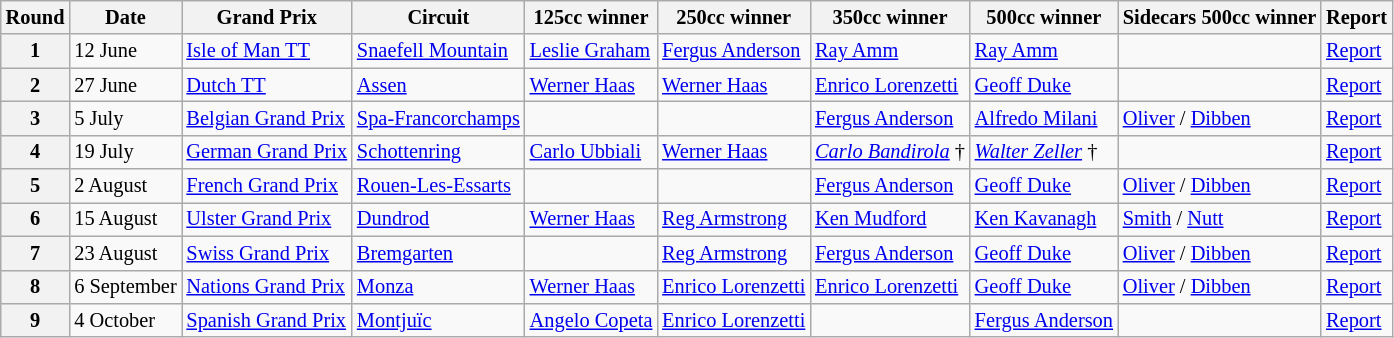<table class="wikitable" style="font-size: 85%">
<tr>
<th>Round</th>
<th>Date</th>
<th>Grand Prix</th>
<th>Circuit</th>
<th>125cc winner</th>
<th>250cc winner</th>
<th>350cc winner</th>
<th>500cc winner</th>
<th>Sidecars 500cc winner</th>
<th>Report</th>
</tr>
<tr>
<th>1</th>
<td>12 June</td>
<td> <a href='#'>Isle of Man TT</a></td>
<td><a href='#'>Snaefell Mountain</a></td>
<td> <a href='#'>Leslie Graham</a></td>
<td> <a href='#'>Fergus Anderson</a></td>
<td> <a href='#'>Ray Amm</a></td>
<td> <a href='#'>Ray Amm</a></td>
<td></td>
<td><a href='#'>Report</a></td>
</tr>
<tr>
<th>2</th>
<td>27 June</td>
<td> <a href='#'>Dutch TT</a></td>
<td><a href='#'>Assen</a></td>
<td> <a href='#'>Werner Haas</a></td>
<td> <a href='#'>Werner Haas</a></td>
<td> <a href='#'>Enrico Lorenzetti</a></td>
<td> <a href='#'>Geoff Duke</a></td>
<td></td>
<td><a href='#'>Report</a></td>
</tr>
<tr>
<th>3</th>
<td>5 July</td>
<td> <a href='#'>Belgian Grand Prix</a></td>
<td><a href='#'>Spa-Francorchamps</a></td>
<td></td>
<td></td>
<td> <a href='#'>Fergus Anderson</a></td>
<td> <a href='#'>Alfredo Milani</a></td>
<td> <a href='#'>Oliver</a> / <a href='#'>Dibben</a></td>
<td><a href='#'>Report</a></td>
</tr>
<tr>
<th>4</th>
<td>19 July</td>
<td> <a href='#'>German Grand Prix</a></td>
<td><a href='#'>Schottenring</a></td>
<td> <a href='#'>Carlo Ubbiali</a></td>
<td> <a href='#'>Werner Haas</a></td>
<td> <em><a href='#'>Carlo Bandirola</a></em> †</td>
<td> <em><a href='#'>Walter Zeller</a></em> †</td>
<td></td>
<td><a href='#'>Report</a></td>
</tr>
<tr>
<th>5</th>
<td>2 August</td>
<td> <a href='#'>French Grand Prix</a></td>
<td><a href='#'>Rouen-Les-Essarts</a></td>
<td></td>
<td></td>
<td> <a href='#'>Fergus Anderson</a></td>
<td> <a href='#'>Geoff Duke</a></td>
<td> <a href='#'>Oliver</a> / <a href='#'>Dibben</a></td>
<td><a href='#'>Report</a></td>
</tr>
<tr>
<th>6</th>
<td>15 August</td>
<td> <a href='#'>Ulster Grand Prix</a></td>
<td><a href='#'>Dundrod</a></td>
<td> <a href='#'>Werner Haas</a></td>
<td> <a href='#'>Reg Armstrong</a></td>
<td> <a href='#'>Ken Mudford</a></td>
<td> <a href='#'>Ken Kavanagh</a></td>
<td> <a href='#'>Smith</a> / <a href='#'>Nutt</a></td>
<td><a href='#'>Report</a></td>
</tr>
<tr>
<th>7</th>
<td>23 August</td>
<td> <a href='#'>Swiss Grand Prix</a></td>
<td><a href='#'>Bremgarten</a></td>
<td></td>
<td> <a href='#'>Reg Armstrong</a></td>
<td> <a href='#'>Fergus Anderson</a></td>
<td> <a href='#'>Geoff Duke</a></td>
<td> <a href='#'>Oliver</a> / <a href='#'>Dibben</a></td>
<td><a href='#'>Report</a></td>
</tr>
<tr>
<th>8</th>
<td>6 September</td>
<td> <a href='#'>Nations Grand Prix</a></td>
<td><a href='#'>Monza</a></td>
<td> <a href='#'>Werner Haas</a></td>
<td> <a href='#'>Enrico Lorenzetti</a></td>
<td> <a href='#'>Enrico Lorenzetti</a></td>
<td> <a href='#'>Geoff Duke</a></td>
<td> <a href='#'>Oliver</a> / <a href='#'>Dibben</a></td>
<td><a href='#'>Report</a></td>
</tr>
<tr>
<th>9</th>
<td>4 October</td>
<td> <a href='#'>Spanish Grand Prix</a></td>
<td><a href='#'>Montjuïc</a></td>
<td> <a href='#'>Angelo Copeta</a></td>
<td> <a href='#'>Enrico Lorenzetti</a></td>
<td></td>
<td> <a href='#'>Fergus Anderson</a></td>
<td></td>
<td><a href='#'>Report</a></td>
</tr>
</table>
